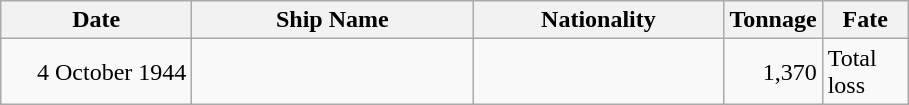<table class="wikitable sortable">
<tr>
<th width="120px">Date</th>
<th width="180px">Ship Name</th>
<th width="160px">Nationality</th>
<th width="25px">Tonnage</th>
<th width="50px">Fate</th>
</tr>
<tr>
<td align="right">4 October 1944</td>
<td align="left"></td>
<td align="left"></td>
<td align="right">1,370</td>
<td align="left">Total loss</td>
</tr>
</table>
